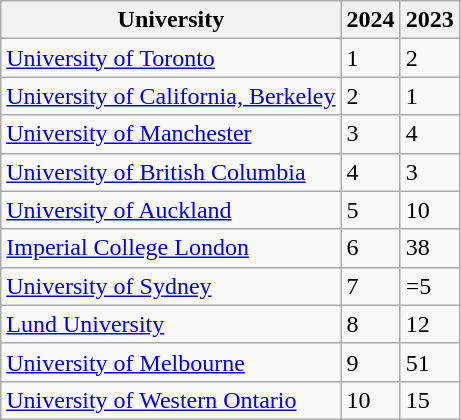<table class="wikitable sortable">
<tr>
<th>University</th>
<th>2024</th>
<th>2023</th>
</tr>
<tr>
<td> <a href='#'>University of Toronto</a></td>
<td>1</td>
<td>2</td>
</tr>
<tr>
<td> <a href='#'>University of California, Berkeley</a></td>
<td>2</td>
<td>1</td>
</tr>
<tr>
<td> <a href='#'>University of Manchester</a></td>
<td>3</td>
<td>4</td>
</tr>
<tr>
<td> <a href='#'>University of British Columbia</a></td>
<td>4</td>
<td>3</td>
</tr>
<tr>
<td> <a href='#'>University of Auckland</a></td>
<td>5</td>
<td>10</td>
</tr>
<tr>
<td> <a href='#'>Imperial College London</a></td>
<td>6</td>
<td>38</td>
</tr>
<tr>
<td> <a href='#'>University of Sydney</a></td>
<td>7</td>
<td>=5</td>
</tr>
<tr>
<td> <a href='#'>Lund University</a></td>
<td>8</td>
<td>12</td>
</tr>
<tr>
<td> <a href='#'>University of Melbourne</a></td>
<td>9</td>
<td>51</td>
</tr>
<tr>
<td> <a href='#'>University of Western Ontario</a></td>
<td>10</td>
<td>15</td>
</tr>
</table>
